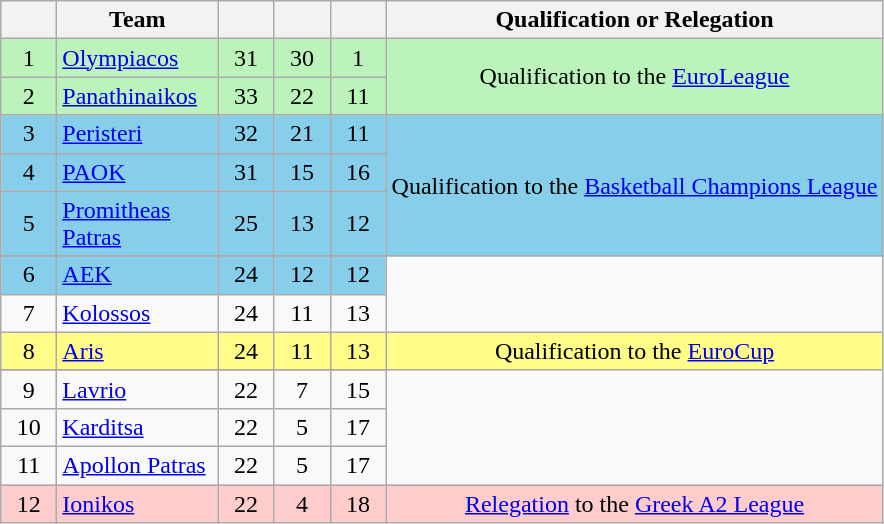<table class="wikitable" style="text-align: center;">
<tr>
<th width=30></th>
<th width=100>Team</th>
<th width=30></th>
<th width=30></th>
<th width=30></th>
<th>Qualification or Relegation</th>
</tr>
<tr bgcolor="#BBF3BB">
<td>1</td>
<td align=left><a href='#'>Olympiacos</a></td>
<td>31</td>
<td>30</td>
<td>1</td>
<td rowspan=2>Qualification to the <a href='#'>EuroLeague</a></td>
</tr>
<tr bgcolor="#BBF3BB">
<td>2</td>
<td align=left><a href='#'>Panathinaikos</a></td>
<td>33</td>
<td>22</td>
<td>11</td>
</tr>
<tr |  bgcolor="87ceeb">
<td>3</td>
<td align="left"><a href='#'>Peristeri</a></td>
<td>32</td>
<td>21</td>
<td>11</td>
<td rowspan=4>Qualification to the <a href='#'>Basketball Champions League</a></td>
</tr>
<tr |  bgcolor="87ceeb">
<td>4</td>
<td align="left"><a href='#'>PAOK</a></td>
<td>31</td>
<td>15</td>
<td>16</td>
</tr>
<tr |  bgcolor="87ceeb">
<td>5</td>
<td align=left><a href='#'>Promitheas Patras</a></td>
<td>25</td>
<td>13</td>
<td>12</td>
</tr>
<tr bgcolor="#00FFFF">
</tr>
<tr bgcolor="87ceeb">
</tr>
<tr |  bgcolor="87ceeb">
<td>6</td>
<td align="left"><a href='#'>AEK</a></td>
<td>24</td>
<td>12</td>
<td>12</td>
</tr>
<tr>
<td>7</td>
<td align="left"><a href='#'>Kolossos</a></td>
<td>24</td>
<td>11</td>
<td>13</td>
</tr>
<tr bgcolor="#FFFC88">
<td>8</td>
<td align=left><a href='#'>Aris</a></td>
<td>24</td>
<td>11</td>
<td>13</td>
<td rowspan=1>Qualification to the <a href='#'>EuroCup</a></td>
</tr>
<tr bgcolor="FFCCCC"|>
</tr>
<tr>
<td>9</td>
<td align="left"><a href='#'>Lavrio</a></td>
<td>22</td>
<td>7</td>
<td>15</td>
</tr>
<tr>
<td>10</td>
<td align="left"><a href='#'>Karditsa</a></td>
<td>22</td>
<td>5</td>
<td>17</td>
</tr>
<tr>
<td>11</td>
<td align="left"><a href='#'>Apollon Patras</a></td>
<td>22</td>
<td>5</td>
<td>17</td>
</tr>
<tr bgcolor="FFCCCC" |>
<td>12</td>
<td align="left"><a href='#'>Ionikos</a></td>
<td>22</td>
<td>4</td>
<td>18</td>
<td rowspan="1"><a href='#'>Relegation</a> to the <a href='#'>Greek A2 League</a></td>
</tr>
</table>
